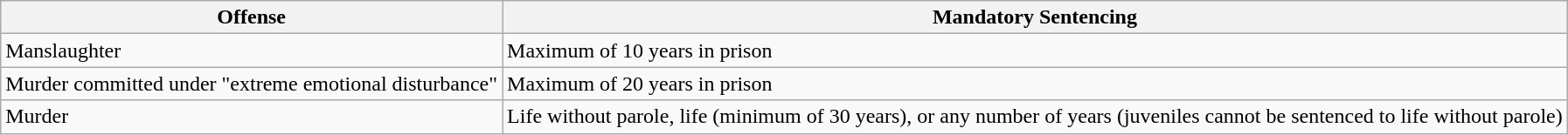<table class="wikitable">
<tr>
<th>Offense</th>
<th>Mandatory Sentencing</th>
</tr>
<tr>
<td>Manslaughter</td>
<td>Maximum of 10 years in prison</td>
</tr>
<tr>
<td>Murder committed under "extreme emotional disturbance"</td>
<td>Maximum of 20 years in prison</td>
</tr>
<tr>
<td>Murder</td>
<td>Life without parole, life (minimum of 30 years), or any number of years (juveniles cannot be sentenced to life without parole)</td>
</tr>
</table>
